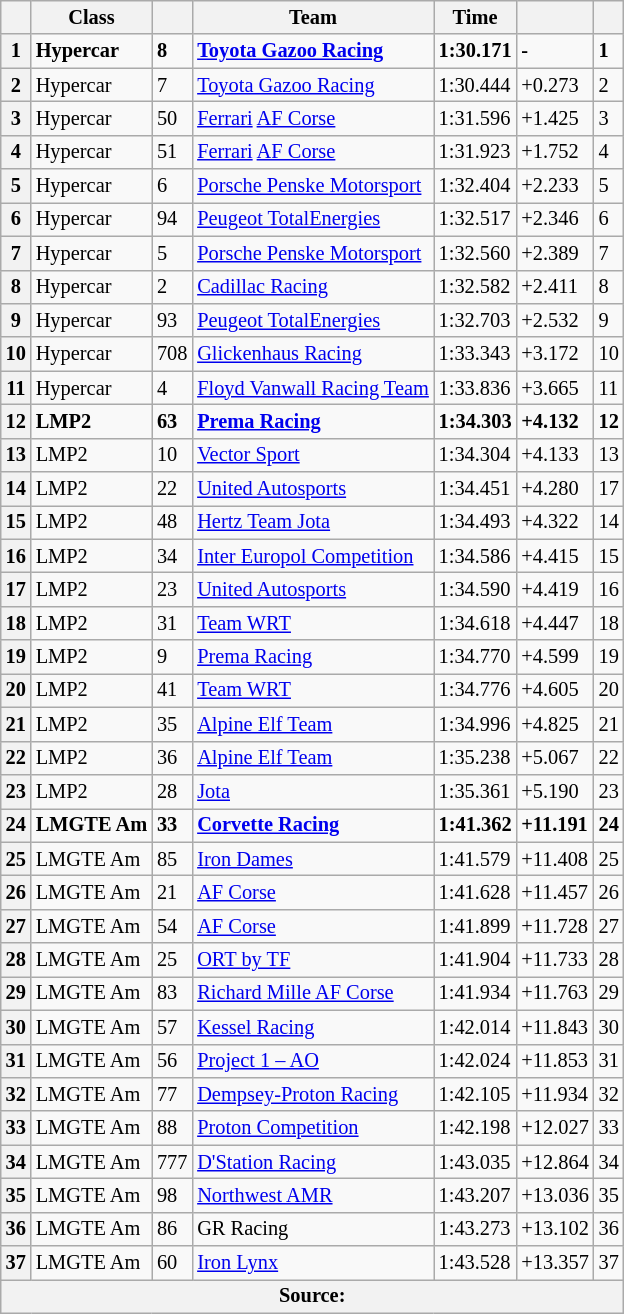<table class="wikitable" style="font-size:85%;">
<tr>
<th></th>
<th>Class</th>
<th></th>
<th>Team</th>
<th>Time</th>
<th></th>
<th></th>
</tr>
<tr style="font-weight:bold">
<th>1</th>
<td>Hypercar</td>
<td>8</td>
<td> <a href='#'>Toyota Gazoo Racing</a></td>
<td>1:30.171</td>
<td>-</td>
<td>1</td>
</tr>
<tr>
<th>2</th>
<td>Hypercar</td>
<td>7</td>
<td> <a href='#'>Toyota Gazoo Racing</a></td>
<td>1:30.444</td>
<td>+0.273</td>
<td>2</td>
</tr>
<tr>
<th>3</th>
<td>Hypercar</td>
<td>50</td>
<td> <a href='#'>Ferrari</a> <a href='#'>AF Corse</a></td>
<td>1:31.596</td>
<td>+1.425</td>
<td>3</td>
</tr>
<tr>
<th>4</th>
<td>Hypercar</td>
<td>51</td>
<td> <a href='#'>Ferrari</a> <a href='#'>AF Corse</a></td>
<td>1:31.923</td>
<td>+1.752</td>
<td>4</td>
</tr>
<tr>
<th>5</th>
<td>Hypercar</td>
<td>6</td>
<td> <a href='#'>Porsche Penske Motorsport</a></td>
<td>1:32.404</td>
<td>+2.233</td>
<td>5</td>
</tr>
<tr>
<th>6</th>
<td>Hypercar</td>
<td>94</td>
<td> <a href='#'>Peugeot TotalEnergies</a></td>
<td>1:32.517</td>
<td>+2.346</td>
<td>6</td>
</tr>
<tr>
<th>7</th>
<td>Hypercar</td>
<td>5</td>
<td> <a href='#'>Porsche Penske Motorsport</a></td>
<td>1:32.560</td>
<td>+2.389</td>
<td>7</td>
</tr>
<tr>
<th>8</th>
<td>Hypercar</td>
<td>2</td>
<td> <a href='#'>Cadillac Racing</a></td>
<td>1:32.582</td>
<td>+2.411</td>
<td>8</td>
</tr>
<tr>
<th>9</th>
<td>Hypercar</td>
<td>93</td>
<td> <a href='#'>Peugeot TotalEnergies</a></td>
<td>1:32.703</td>
<td>+2.532</td>
<td>9</td>
</tr>
<tr>
<th>10</th>
<td>Hypercar</td>
<td>708</td>
<td> <a href='#'>Glickenhaus Racing</a></td>
<td>1:33.343</td>
<td>+3.172</td>
<td>10</td>
</tr>
<tr>
<th>11</th>
<td>Hypercar</td>
<td>4</td>
<td> <a href='#'>Floyd Vanwall Racing Team</a></td>
<td>1:33.836</td>
<td>+3.665</td>
<td>11</td>
</tr>
<tr style="font-weight:bold">
<th>12</th>
<td>LMP2</td>
<td>63</td>
<td> <a href='#'>Prema Racing</a></td>
<td>1:34.303</td>
<td>+4.132</td>
<td>12</td>
</tr>
<tr>
<th>13</th>
<td>LMP2</td>
<td>10</td>
<td> <a href='#'>Vector Sport</a></td>
<td>1:34.304</td>
<td>+4.133</td>
<td>13</td>
</tr>
<tr>
<th>14</th>
<td>LMP2</td>
<td>22</td>
<td> <a href='#'>United Autosports</a></td>
<td>1:34.451</td>
<td>+4.280</td>
<td>17</td>
</tr>
<tr>
<th>15</th>
<td>LMP2</td>
<td>48</td>
<td> <a href='#'>Hertz Team Jota</a></td>
<td>1:34.493</td>
<td>+4.322</td>
<td>14</td>
</tr>
<tr>
<th>16</th>
<td>LMP2</td>
<td>34</td>
<td> <a href='#'>Inter Europol Competition</a></td>
<td>1:34.586</td>
<td>+4.415</td>
<td>15</td>
</tr>
<tr>
<th>17</th>
<td>LMP2</td>
<td>23</td>
<td> <a href='#'>United Autosports</a></td>
<td>1:34.590</td>
<td>+4.419</td>
<td>16</td>
</tr>
<tr>
<th>18</th>
<td>LMP2</td>
<td>31</td>
<td> <a href='#'>Team WRT</a></td>
<td>1:34.618</td>
<td>+4.447</td>
<td>18</td>
</tr>
<tr>
<th>19</th>
<td>LMP2</td>
<td>9</td>
<td> <a href='#'>Prema Racing</a></td>
<td>1:34.770</td>
<td>+4.599</td>
<td>19</td>
</tr>
<tr>
<th>20</th>
<td>LMP2</td>
<td>41</td>
<td> <a href='#'>Team WRT</a></td>
<td>1:34.776</td>
<td>+4.605</td>
<td>20</td>
</tr>
<tr>
<th>21</th>
<td>LMP2</td>
<td>35</td>
<td> <a href='#'>Alpine Elf Team</a></td>
<td>1:34.996</td>
<td>+4.825</td>
<td>21</td>
</tr>
<tr>
<th>22</th>
<td>LMP2</td>
<td>36</td>
<td> <a href='#'>Alpine Elf Team</a></td>
<td>1:35.238</td>
<td>+5.067</td>
<td>22</td>
</tr>
<tr>
<th>23</th>
<td>LMP2</td>
<td>28</td>
<td> <a href='#'>Jota</a></td>
<td>1:35.361</td>
<td>+5.190</td>
<td>23</td>
</tr>
<tr style="font-weight:bold">
<th>24</th>
<td>LMGTE Am</td>
<td>33</td>
<td> <a href='#'>Corvette Racing</a></td>
<td>1:41.362</td>
<td>+11.191</td>
<td>24</td>
</tr>
<tr>
<th>25</th>
<td>LMGTE Am</td>
<td>85</td>
<td> <a href='#'>Iron Dames</a></td>
<td>1:41.579</td>
<td>+11.408</td>
<td>25</td>
</tr>
<tr>
<th>26</th>
<td>LMGTE Am</td>
<td>21</td>
<td> <a href='#'>AF Corse</a></td>
<td>1:41.628</td>
<td>+11.457</td>
<td>26</td>
</tr>
<tr>
<th>27</th>
<td>LMGTE Am</td>
<td>54</td>
<td> <a href='#'>AF Corse</a></td>
<td>1:41.899</td>
<td>+11.728</td>
<td>27</td>
</tr>
<tr>
<th>28</th>
<td>LMGTE Am</td>
<td>25</td>
<td> <a href='#'>ORT by TF</a></td>
<td>1:41.904</td>
<td>+11.733</td>
<td>28</td>
</tr>
<tr>
<th>29</th>
<td>LMGTE Am</td>
<td>83</td>
<td> <a href='#'>Richard Mille AF Corse</a></td>
<td>1:41.934</td>
<td>+11.763</td>
<td>29</td>
</tr>
<tr>
<th>30</th>
<td>LMGTE Am</td>
<td>57</td>
<td> <a href='#'>Kessel Racing</a></td>
<td>1:42.014</td>
<td>+11.843</td>
<td>30</td>
</tr>
<tr>
<th>31</th>
<td>LMGTE Am</td>
<td>56</td>
<td> <a href='#'>Project 1 – AO</a></td>
<td>1:42.024</td>
<td>+11.853</td>
<td>31</td>
</tr>
<tr>
<th>32</th>
<td>LMGTE Am</td>
<td>77</td>
<td> <a href='#'>Dempsey-Proton Racing</a></td>
<td>1:42.105</td>
<td>+11.934</td>
<td>32</td>
</tr>
<tr>
<th>33</th>
<td>LMGTE Am</td>
<td>88</td>
<td> <a href='#'>Proton Competition</a></td>
<td>1:42.198</td>
<td>+12.027</td>
<td>33</td>
</tr>
<tr>
<th>34</th>
<td>LMGTE Am</td>
<td>777</td>
<td> <a href='#'>D'Station Racing</a></td>
<td>1:43.035</td>
<td>+12.864</td>
<td>34</td>
</tr>
<tr>
<th>35</th>
<td>LMGTE Am</td>
<td>98</td>
<td> <a href='#'>Northwest AMR</a></td>
<td>1:43.207</td>
<td>+13.036</td>
<td>35</td>
</tr>
<tr>
<th>36</th>
<td>LMGTE Am</td>
<td>86</td>
<td> GR Racing</td>
<td>1:43.273</td>
<td>+13.102</td>
<td>36</td>
</tr>
<tr>
<th>37</th>
<td>LMGTE Am</td>
<td>60</td>
<td> <a href='#'>Iron Lynx</a></td>
<td>1:43.528</td>
<td>+13.357</td>
<td>37</td>
</tr>
<tr>
<th colspan="7">Source:</th>
</tr>
</table>
